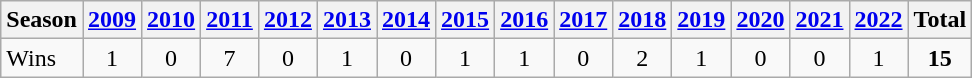<table class=wikitable>
<tr>
<th>Season</th>
<th><a href='#'>2009</a></th>
<th><a href='#'>2010</a></th>
<th><a href='#'>2011</a></th>
<th><a href='#'>2012</a></th>
<th><a href='#'>2013</a></th>
<th><a href='#'>2014</a></th>
<th><a href='#'>2015</a></th>
<th><a href='#'>2016</a></th>
<th><a href='#'>2017</a></th>
<th><a href='#'>2018</a></th>
<th><a href='#'>2019</a></th>
<th><a href='#'>2020</a></th>
<th><a href='#'>2021</a></th>
<th><a href='#'>2022</a></th>
<th>Total</th>
</tr>
<tr align=center>
<td align=left>Wins</td>
<td>1</td>
<td>0</td>
<td>7</td>
<td>0</td>
<td>1</td>
<td>0</td>
<td>1</td>
<td>1</td>
<td>0</td>
<td>2</td>
<td>1</td>
<td>0</td>
<td>0</td>
<td>1</td>
<td><strong>15</strong></td>
</tr>
</table>
